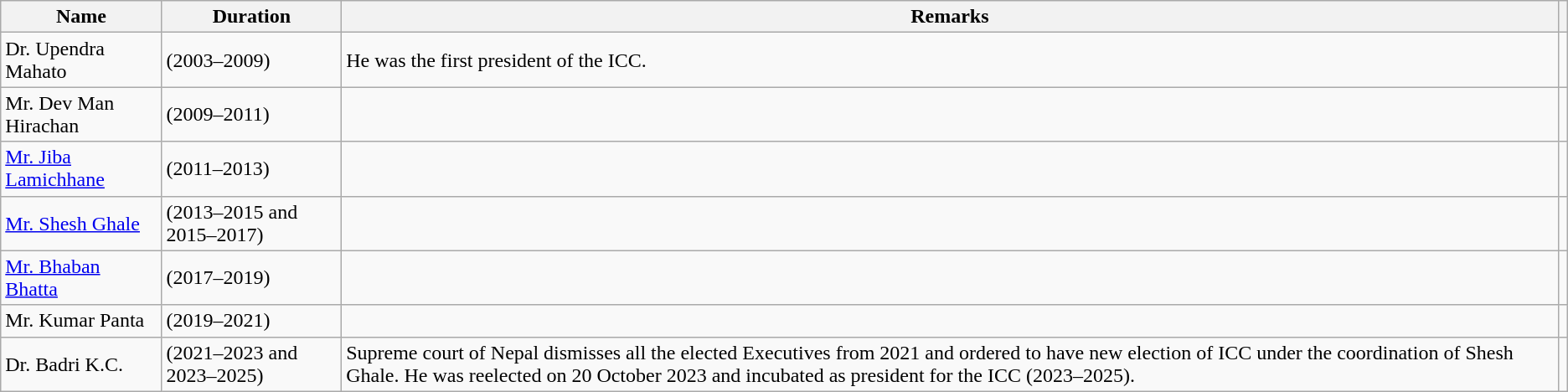<table class="wikitable">
<tr>
<th>Name</th>
<th>Duration</th>
<th>Remarks</th>
<th></th>
</tr>
<tr>
<td>Dr. Upendra Mahato</td>
<td>(2003–2009)</td>
<td>He was the first president of the ICC.</td>
<td></td>
</tr>
<tr>
<td>Mr. Dev Man Hirachan</td>
<td>(2009–2011)</td>
<td></td>
<td></td>
</tr>
<tr>
<td><a href='#'>Mr. Jiba Lamichhane</a></td>
<td>(2011–2013)</td>
<td></td>
<td></td>
</tr>
<tr>
<td><a href='#'>Mr. Shesh Ghale</a></td>
<td>(2013–2015 and 2015–2017)</td>
<td></td>
<td></td>
</tr>
<tr>
<td><a href='#'>Mr. Bhaban Bhatta</a></td>
<td>(2017–2019)</td>
<td></td>
<td></td>
</tr>
<tr>
<td>Mr. Kumar Panta</td>
<td>(2019–2021)</td>
<td></td>
<td></td>
</tr>
<tr>
<td>Dr. Badri K.C.</td>
<td>(2021–2023 and 2023–2025)</td>
<td>Supreme court of Nepal dismisses all the elected Executives from 2021 and ordered to have new election of ICC under the coordination of Shesh Ghale. He was reelected on 20 October 2023 and incubated as president for the ICC (2023–2025).</td>
<td>  </td>
</tr>
</table>
